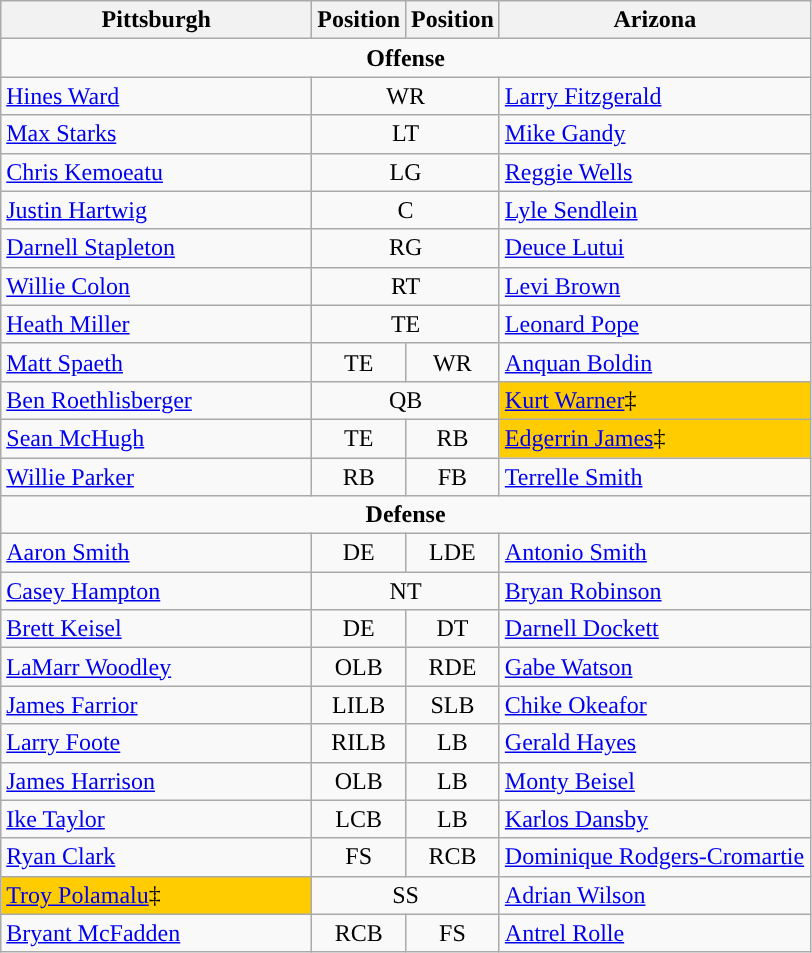<table class="wikitable">
<tr>
<th style="width:200px;">Pittsburgh</th>
<th>Position</th>
<th>Position</th>
<th style="width:200px;">Arizona</th>
</tr>
<tr>
<td colspan="4" style="text-align:center;"><strong>Offense</strong></td>
</tr>
<tr>
<td><a href='#'>Hines Ward</a></td>
<td colspan="2" style="text-align:center;">WR</td>
<td><a href='#'>Larry Fitzgerald</a></td>
</tr>
<tr>
<td><a href='#'>Max Starks</a></td>
<td colspan="2" style="text-align:center;">LT</td>
<td><a href='#'>Mike Gandy</a></td>
</tr>
<tr>
<td><a href='#'>Chris Kemoeatu</a></td>
<td colspan="2" style="text-align:center;">LG</td>
<td><a href='#'>Reggie Wells</a></td>
</tr>
<tr>
<td><a href='#'>Justin Hartwig</a></td>
<td colspan="2" style="text-align:center;">C</td>
<td><a href='#'>Lyle Sendlein</a></td>
</tr>
<tr>
<td><a href='#'>Darnell Stapleton</a></td>
<td colspan="2" style="text-align:center;">RG</td>
<td><a href='#'>Deuce Lutui</a></td>
</tr>
<tr>
<td><a href='#'>Willie Colon</a></td>
<td colspan="2" style="text-align:center;">RT</td>
<td><a href='#'>Levi Brown</a></td>
</tr>
<tr>
<td><a href='#'>Heath Miller</a></td>
<td colspan="2" style="text-align:center;">TE</td>
<td><a href='#'>Leonard Pope</a></td>
</tr>
<tr>
<td><a href='#'>Matt Spaeth</a></td>
<td style="text-align:center;">TE</td>
<td style="text-align:center;">WR</td>
<td><a href='#'>Anquan Boldin</a></td>
</tr>
<tr>
<td><a href='#'>Ben Roethlisberger</a></td>
<td colspan="2" style="text-align:center;">QB</td>
<td bgcolor="#FFCC00"><a href='#'>Kurt Warner</a>‡</td>
</tr>
<tr>
<td><a href='#'>Sean McHugh</a></td>
<td style="text-align:center;">TE</td>
<td style="text-align:center;">RB</td>
<td bgcolor="#FFCC00"><a href='#'>Edgerrin James</a>‡</td>
</tr>
<tr>
<td><a href='#'>Willie Parker</a></td>
<td style="text-align:center;">RB</td>
<td style="text-align:center;">FB</td>
<td><a href='#'>Terrelle Smith</a></td>
</tr>
<tr>
<td colspan="4" style="text-align:center;"><strong>Defense</strong></td>
</tr>
<tr>
<td><a href='#'>Aaron Smith</a></td>
<td style="text-align:center;">DE</td>
<td style="text-align:center;">LDE</td>
<td><a href='#'>Antonio Smith</a></td>
</tr>
<tr>
<td><a href='#'>Casey Hampton</a></td>
<td colspan="2" style="text-align:center;">NT</td>
<td><a href='#'>Bryan Robinson</a></td>
</tr>
<tr>
<td><a href='#'>Brett Keisel</a></td>
<td style="text-align:center;">DE</td>
<td style="text-align:center;">DT</td>
<td><a href='#'>Darnell Dockett</a></td>
</tr>
<tr>
<td><a href='#'>LaMarr Woodley</a></td>
<td style="text-align:center;">OLB</td>
<td style="text-align:center;">RDE</td>
<td><a href='#'>Gabe Watson</a></td>
</tr>
<tr>
<td><a href='#'>James Farrior</a></td>
<td style="text-align:center;">LILB</td>
<td style="text-align:center;">SLB</td>
<td><a href='#'>Chike Okeafor</a></td>
</tr>
<tr>
<td><a href='#'>Larry Foote</a></td>
<td style="text-align:center;">RILB</td>
<td style="text-align:center;">LB</td>
<td><a href='#'>Gerald Hayes</a></td>
</tr>
<tr>
<td><a href='#'>James Harrison</a></td>
<td style="text-align:center;">OLB</td>
<td style="text-align:center;">LB</td>
<td><a href='#'>Monty Beisel</a></td>
</tr>
<tr>
<td><a href='#'>Ike Taylor</a></td>
<td style="text-align:center;">LCB</td>
<td style="text-align:center;">LB</td>
<td><a href='#'>Karlos Dansby</a></td>
</tr>
<tr>
<td><a href='#'>Ryan Clark</a></td>
<td style="text-align:center;">FS</td>
<td style="text-align:center;">RCB</td>
<td><a href='#'>Dominique Rodgers-Cromartie</a></td>
</tr>
<tr>
<td bgcolor="#FFCC00"><a href='#'>Troy Polamalu</a>‡</td>
<td colspan="2" style="text-align:center;">SS</td>
<td><a href='#'>Adrian Wilson</a></td>
</tr>
<tr>
<td><a href='#'>Bryant McFadden</a></td>
<td style="text-align:center;">RCB</td>
<td style="text-align:center;">FS</td>
<td><a href='#'>Antrel Rolle</a></td>
</tr>
</table>
